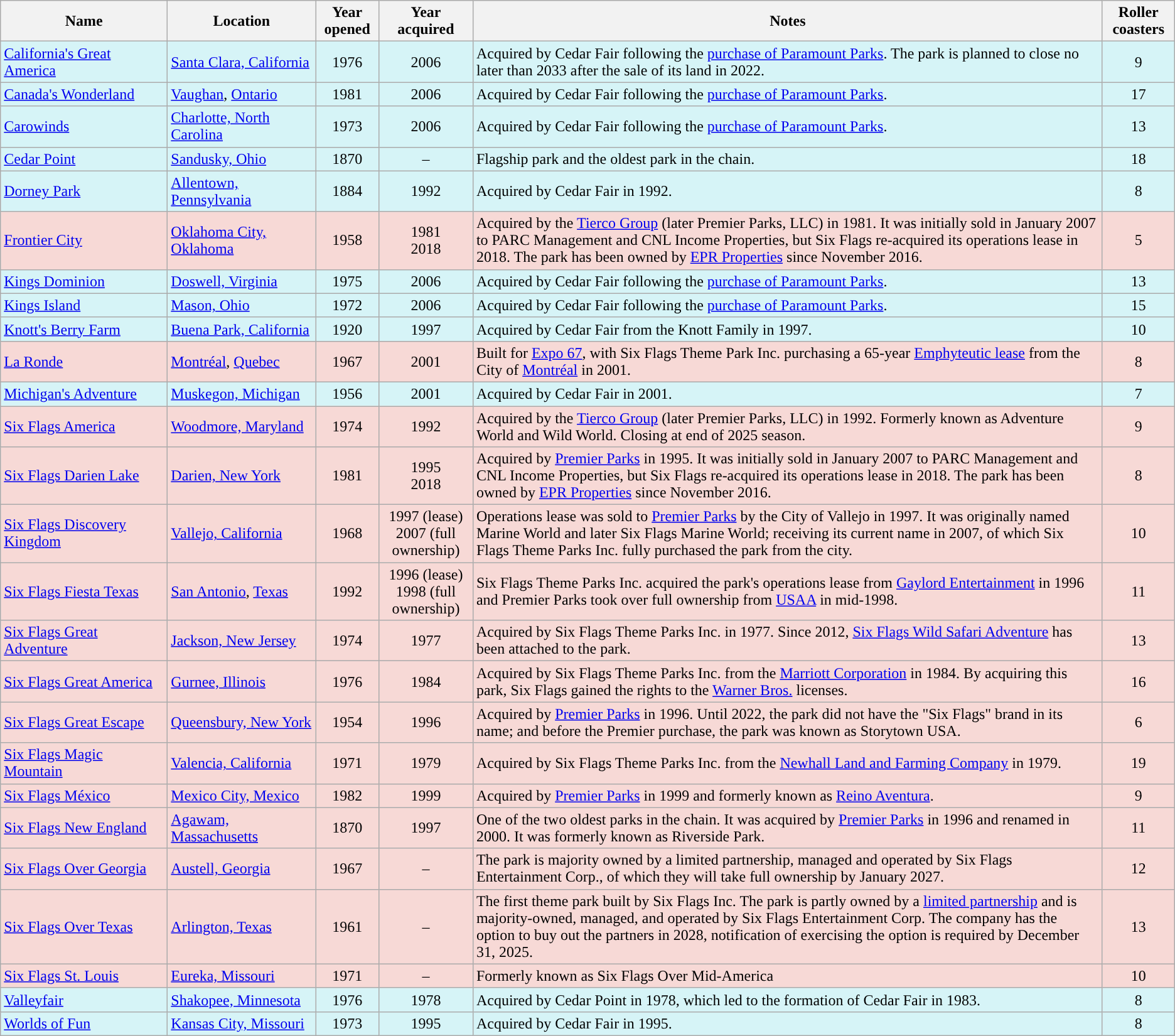<table class="wikitable sortable">
<tr>
<th style="width:170px;">Name</th>
<th style="width:150px;">Location</th>
<th>Year opened</th>
<th>Year acquired</th>
<th>Notes</th>
<th>Roller coasters</th>
</tr>
<tr>
<td style="background:#d6f4f7;"><a href='#'>California's Great America</a></td>
<td style="background:#d6f4f7;"><a href='#'>Santa Clara, California</a></td>
<td style="text-align:center;background:#d6f4f7">1976</td>
<td style="text-align:center;background:#d6f4f7">2006</td>
<td style="background:#d6f4f7;">Acquired by Cedar Fair following the <a href='#'>purchase of Paramount Parks</a>. The park is planned to close no later than 2033 after the sale of its land in 2022.</td>
<td style="background:#d6f4f7;text-align:center">9</td>
</tr>
<tr>
<td style="background:#d6f4f7;"><a href='#'>Canada's Wonderland</a></td>
<td style="background:#d6f4f7;"><a href='#'>Vaughan</a>, <a href='#'>Ontario</a></td>
<td style="background:#d6f4f7;text-align:center">1981</td>
<td style="background:#d6f4f7;text-align:center">2006</td>
<td style="background:#d6f4f7;">Acquired by Cedar Fair following the <a href='#'>purchase of Paramount Parks</a>.</td>
<td style="background:#d6f4f7;text-align:center">17</td>
</tr>
<tr>
<td style="background:#d6f4f7;"><a href='#'>Carowinds</a></td>
<td style="background:#d6f4f7;"><a href='#'>Charlotte, North Carolina</a></td>
<td style="background:#d6f4f7;text-align:center">1973</td>
<td style="background:#d6f4f7;text-align:center">2006</td>
<td style="background:#d6f4f7;">Acquired by Cedar Fair following the <a href='#'>purchase of Paramount Parks</a>.</td>
<td style="background:#d6f4f7;text-align:center">13</td>
</tr>
<tr>
<td style="background:#d6f4f7;"><a href='#'>Cedar Point</a></td>
<td style="background:#d6f4f7;"><a href='#'>Sandusky, Ohio</a></td>
<td style="background:#d6f4f7;text-align:center">1870</td>
<td style="background:#d6f4f7;text-align:center";>–</td>
<td style="background:#d6f4f7;">Flagship park and the oldest park in the chain.</td>
<td style="background:#d6f4f7;text-align:center">18</td>
</tr>
<tr>
<td style="background:#d6f4f7;"><a href='#'>Dorney Park</a></td>
<td style="background:#d6f4f7;"><a href='#'>Allentown, Pennsylvania</a></td>
<td style="background:#d6f4f7;text-align:center">1884</td>
<td style="background:#d6f4f7;text-align:center">1992</td>
<td style="background:#d6f4f7;">Acquired by Cedar Fair in 1992.</td>
<td style="background:#d6f4f7;text-align:center">8</td>
</tr>
<tr>
<td style="background:#f7d9d6;"><a href='#'>Frontier City</a></td>
<td style="background:#f7d9d6;"><a href='#'>Oklahoma City, Oklahoma</a></td>
<td style="background:#f7d9d6;text-align:center">1958</td>
<td style="background:#f7d9d6;text-align:center">1981<br>2018</td>
<td style="background:#f7d9d6;">Acquired by the <a href='#'>Tierco Group</a> (later Premier Parks, LLC) in 1981. It was initially sold in January 2007 to PARC Management and CNL Income Properties, but Six Flags re-acquired its operations lease in 2018. The park has been owned by <a href='#'>EPR Properties</a> since November 2016.</td>
<td style="background:#f7d9d6;text-align:center">5</td>
</tr>
<tr>
<td style="background:#d6f4f7;"><a href='#'>Kings Dominion</a></td>
<td style="background:#d6f4f7;"><a href='#'>Doswell, Virginia</a></td>
<td style="background:#d6f4f7;text-align:center">1975</td>
<td style="background:#d6f4f7;text-align:center">2006</td>
<td style="background:#d6f4f7;">Acquired by Cedar Fair following the <a href='#'>purchase of Paramount Parks</a>.</td>
<td style="background:#d6f4f7;text-align:center">13</td>
</tr>
<tr>
<td style="background:#d6f4f7;"><a href='#'>Kings Island</a></td>
<td style="background:#d6f4f7;"><a href='#'>Mason, Ohio</a></td>
<td style="background:#d6f4f7;text-align:center">1972</td>
<td style="background:#d6f4f7;text-align:center">2006</td>
<td style="background:#d6f4f7;">Acquired by Cedar Fair following the <a href='#'>purchase of Paramount Parks</a>.</td>
<td style="background:#d6f4f7;text-align:center">15</td>
</tr>
<tr>
<td style="background:#d6f4f7;"><a href='#'>Knott's Berry Farm</a></td>
<td style="background:#d6f4f7;"><a href='#'>Buena Park, California</a></td>
<td style="background:#d6f4f7;text-align:center">1920</td>
<td style="background:#d6f4f7;text-align:center">1997</td>
<td style="background:#d6f4f7;">Acquired by Cedar Fair from the Knott Family in 1997.</td>
<td style="background:#d6f4f7;text-align:center">10</td>
</tr>
<tr>
<td style="background:#f7d9d6;"><a href='#'>La Ronde</a></td>
<td style="background:#f7d9d6;"><a href='#'>Montréal</a>, <a href='#'>Quebec</a></td>
<td style="background:#f7d9d6;text-align:center">1967</td>
<td style="background:#f7d9d6;text-align:center">2001</td>
<td style="background:#f7d9d6;">Built for <a href='#'>Expo 67</a>, with Six Flags Theme Park Inc. purchasing a 65-year <a href='#'>Emphyteutic lease</a> from the City of <a href='#'>Montréal</a> in 2001.</td>
<td style="background:#f7d9d6;text-align:center">8</td>
</tr>
<tr>
<td style="background:#d6f4f7;"><a href='#'>Michigan's Adventure</a></td>
<td style="background:#d6f4f7;"><a href='#'>Muskegon, Michigan</a></td>
<td style="background:#d6f4f7;text-align:center">1956</td>
<td style="background:#d6f4f7;text-align:center">2001</td>
<td style="background:#d6f4f7;">Acquired by Cedar Fair in 2001.</td>
<td style="background:#d6f4f7;text-align:center">7</td>
</tr>
<tr>
<td style="background:#f7d9d6;"><a href='#'>Six Flags America</a></td>
<td style="background:#f7d9d6;"><a href='#'>Woodmore, Maryland</a></td>
<td style="background:#f7d9d6;text-align:center">1974</td>
<td style="background:#f7d9d6;text-align:center">1992</td>
<td style="background:#f7d9d6;">Acquired by the <a href='#'>Tierco Group</a> (later Premier Parks, LLC) in 1992. Formerly known as Adventure World and Wild World. Closing at end of 2025 season.</td>
<td style="background:#f7d9d6;text-align:center">9</td>
</tr>
<tr>
<td style="background:#f7d9d6;"><a href='#'>Six Flags Darien Lake</a></td>
<td style="background:#f7d9d6;"><a href='#'>Darien, New York</a></td>
<td style="background:#f7d9d6;text-align:center">1981</td>
<td style="background:#f7d9d6;text-align:center">1995<br>2018</td>
<td style="background:#f7d9d6;">Acquired by <a href='#'>Premier Parks</a> in 1995. It was initially sold in January 2007 to PARC Management and CNL Income Properties, but Six Flags re-acquired its operations lease in 2018. The park has been owned by <a href='#'>EPR Properties</a> since November 2016.</td>
<td style="background:#f7d9d6;text-align:center">8</td>
</tr>
<tr>
<td style="background:#f7d9d6;"><a href='#'>Six Flags Discovery Kingdom</a></td>
<td style="background:#f7d9d6;"><a href='#'>Vallejo, California</a></td>
<td style="background:#f7d9d6;text-align:center">1968</td>
<td style="background:#f7d9d6;text-align:center">1997 (lease)<br>2007 (full ownership)</td>
<td style="background:#f7d9d6;">Operations lease was sold to <a href='#'>Premier Parks</a> by the City of Vallejo in 1997. It was originally named Marine World and later Six Flags Marine World; receiving its current name in 2007, of which Six Flags Theme Parks Inc. fully purchased the park from the city.</td>
<td style="background:#f7d9d6;text-align:center">10</td>
</tr>
<tr>
<td style="background:#f7d9d6;"><a href='#'>Six Flags Fiesta Texas</a></td>
<td style="background:#f7d9d6;"><a href='#'>San Antonio</a>, <a href='#'>Texas</a></td>
<td style="background:#f7d9d6;text-align:center">1992</td>
<td style="background:#f7d9d6;text-align:center">1996 (lease)<br>1998 (full ownership)</td>
<td style="background:#f7d9d6;">Six Flags Theme Parks Inc. acquired the park's operations lease from <a href='#'>Gaylord Entertainment</a> in 1996 and Premier Parks took over full ownership from <a href='#'>USAA</a> in mid-1998.</td>
<td style="background:#f7d9d6;text-align:center">11</td>
</tr>
<tr>
<td style="background:#f7d9d6;"><a href='#'>Six Flags Great Adventure</a></td>
<td style="background:#f7d9d6;"><a href='#'>Jackson, New Jersey</a></td>
<td style="background:#f7d9d6;text-align:center">1974</td>
<td style="background:#f7d9d6;text-align:center">1977</td>
<td style="background:#f7d9d6;">Acquired by Six Flags Theme Parks Inc. in 1977. Since 2012, <a href='#'>Six Flags Wild Safari Adventure</a> has been attached to the park.</td>
<td style="background:#f7d9d6;text-align:center">13</td>
</tr>
<tr>
<td style="background:#f7d9d6;"><a href='#'>Six Flags Great America</a></td>
<td style="background:#f7d9d6;"><a href='#'>Gurnee, Illinois</a></td>
<td style="background:#f7d9d6;text-align:center">1976</td>
<td style="background:#f7d9d6;text-align:center">1984</td>
<td style="background:#f7d9d6;">Acquired by Six Flags Theme Parks Inc. from the <a href='#'>Marriott Corporation</a> in 1984. By acquiring this park, Six Flags gained the rights to the <a href='#'>Warner Bros.</a> licenses.</td>
<td style="background:#f7d9d6;text-align:center">16</td>
</tr>
<tr>
<td style="background:#f7d9d6;"><a href='#'>Six Flags Great Escape</a></td>
<td style="background:#f7d9d6;"><a href='#'>Queensbury, New York</a></td>
<td style="background:#f7d9d6;text-align:center">1954</td>
<td style="background:#f7d9d6;text-align:center">1996</td>
<td style="background:#f7d9d6;">Acquired by <a href='#'>Premier Parks</a> in 1996. Until 2022, the park did not have the "Six Flags" brand in its name; and before the Premier purchase, the park was known as Storytown USA.</td>
<td style="background:#f7d9d6;text-align:center">6</td>
</tr>
<tr>
<td style="background:#f7d9d6;"><a href='#'>Six Flags Magic Mountain</a></td>
<td style="background:#f7d9d6;"><a href='#'>Valencia, California</a></td>
<td style="background:#f7d9d6;text-align:center">1971</td>
<td style="background:#f7d9d6;text-align:center">1979</td>
<td style="background:#f7d9d6;">Acquired by Six Flags Theme Parks Inc. from the <a href='#'>Newhall Land and Farming Company</a> in 1979.</td>
<td style="background:#f7d9d6;text-align:center">19</td>
</tr>
<tr>
<td style="background:#f7d9d6;"><a href='#'>Six Flags México</a></td>
<td style="background:#f7d9d6;"><a href='#'>Mexico City, Mexico</a></td>
<td style="background:#f7d9d6;text-align:center">1982</td>
<td style="background:#f7d9d6;text-align:center">1999</td>
<td style="background:#f7d9d6;">Acquired by <a href='#'>Premier Parks</a> in 1999 and formerly known as <a href='#'>Reino Aventura</a>.</td>
<td style="background:#f7d9d6;text-align:center">9</td>
</tr>
<tr>
<td style="background:#f7d9d6;"><a href='#'>Six Flags New England</a></td>
<td style="background:#f7d9d6;"><a href='#'>Agawam, Massachusetts</a></td>
<td style="background:#f7d9d6;text-align:center">1870</td>
<td style="background:#f7d9d6;text-align:center">1997</td>
<td style="background:#f7d9d6;">One of the two oldest parks in the chain. It was acquired by <a href='#'>Premier Parks</a> in 1996 and renamed in 2000. It was formerly known as Riverside Park.</td>
<td style="background:#f7d9d6;text-align:center">11</td>
</tr>
<tr>
<td style="background:#f7d9d6;"><a href='#'>Six Flags Over Georgia</a></td>
<td style="background:#f7d9d6;"><a href='#'>Austell, Georgia</a></td>
<td style="background:#f7d9d6;text-align:center">1967</td>
<td style="background:#f7d9d6;text-align:center">–</td>
<td style="background:#f7d9d6;">The park is majority owned by a limited partnership, managed and operated by Six Flags Entertainment Corp., of which they will take full ownership by January 2027.</td>
<td style="background:#f7d9d6;text-align:center">12</td>
</tr>
<tr>
<td style="background:#f7d9d6;"><a href='#'>Six Flags Over Texas</a></td>
<td style="background:#f7d9d6;"><a href='#'>Arlington, Texas</a></td>
<td style="background:#f7d9d6;text-align:center">1961</td>
<td style="background:#f7d9d6;text-align:center">–</td>
<td style="background:#f7d9d6;">The first theme park built by Six Flags Inc. The park is partly owned by a <a href='#'>limited partnership</a> and is majority-owned, managed, and operated by Six Flags Entertainment Corp. The company has the option to buy out the partners in 2028, notification of exercising the option is required by December 31, 2025.</td>
<td style="background:#f7d9d6;text-align:center">13</td>
</tr>
<tr>
<td style="background:#f7d9d6;"><a href='#'>Six Flags St. Louis</a></td>
<td style="background:#f7d9d6;"><a href='#'>Eureka, Missouri</a></td>
<td style="background:#f7d9d6;text-align:center">1971</td>
<td style="background:#f7d9d6;text-align:center">–</td>
<td style="background:#f7d9d6;">Formerly known as Six Flags Over Mid-America</td>
<td style="background:#f7d9d6;text-align:center">10</td>
</tr>
<tr>
<td style="background:#d6f4f7;"><a href='#'>Valleyfair</a></td>
<td style="background:#d6f4f7;"><a href='#'>Shakopee, Minnesota</a></td>
<td style="background:#d6f4f7;text-align:center">1976</td>
<td style="background:#d6f4f7;text-align:center">1978</td>
<td style="background:#d6f4f7;">Acquired by Cedar Point in 1978, which led to the formation of Cedar Fair in 1983.</td>
<td style="background:#d6f4f7;text-align:center">8</td>
</tr>
<tr>
<td style="background:#d6f4f7;"><a href='#'>Worlds of Fun</a></td>
<td style="background:#d6f4f7;"><a href='#'>Kansas City, Missouri</a></td>
<td style="background:#d6f4f7;text-align:center">1973</td>
<td style="background:#d6f4f7;text-align:center">1995</td>
<td style="background:#d6f4f7;">Acquired by Cedar Fair in 1995.</td>
<td style="background:#d6f4f7;text-align:center">8</td>
</tr>
</table>
